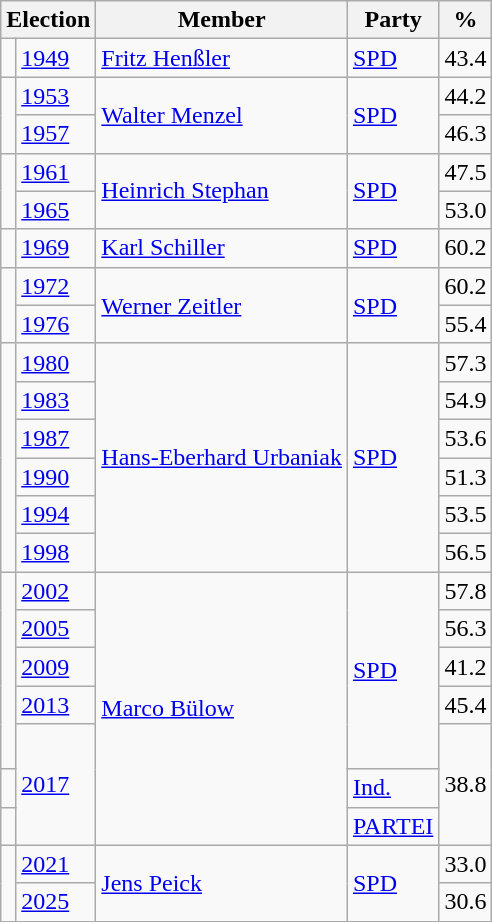<table class=wikitable>
<tr>
<th colspan=2>Election</th>
<th>Member</th>
<th>Party</th>
<th>%</th>
</tr>
<tr>
<td bgcolor=></td>
<td><a href='#'>1949</a></td>
<td><a href='#'>Fritz Henßler</a></td>
<td><a href='#'>SPD</a></td>
<td align=right>43.4</td>
</tr>
<tr>
<td rowspan=2 bgcolor=></td>
<td><a href='#'>1953</a></td>
<td rowspan=2><a href='#'>Walter Menzel</a></td>
<td rowspan=2><a href='#'>SPD</a></td>
<td align=right>44.2</td>
</tr>
<tr>
<td><a href='#'>1957</a></td>
<td align=right>46.3</td>
</tr>
<tr>
<td rowspan=2 bgcolor=></td>
<td><a href='#'>1961</a></td>
<td rowspan=2><a href='#'>Heinrich Stephan</a></td>
<td rowspan=2><a href='#'>SPD</a></td>
<td align=right>47.5</td>
</tr>
<tr>
<td><a href='#'>1965</a></td>
<td align=right>53.0</td>
</tr>
<tr>
<td bgcolor=></td>
<td><a href='#'>1969</a></td>
<td><a href='#'>Karl Schiller</a></td>
<td><a href='#'>SPD</a></td>
<td align=right>60.2</td>
</tr>
<tr>
<td rowspan=2 bgcolor=></td>
<td><a href='#'>1972</a></td>
<td rowspan=2><a href='#'>Werner Zeitler</a></td>
<td rowspan=2><a href='#'>SPD</a></td>
<td align=right>60.2</td>
</tr>
<tr>
<td><a href='#'>1976</a></td>
<td align=right>55.4</td>
</tr>
<tr>
<td rowspan=6 bgcolor=></td>
<td><a href='#'>1980</a></td>
<td rowspan=6><a href='#'>Hans-Eberhard Urbaniak</a></td>
<td rowspan=6><a href='#'>SPD</a></td>
<td align=right>57.3</td>
</tr>
<tr>
<td><a href='#'>1983</a></td>
<td align=right>54.9</td>
</tr>
<tr>
<td><a href='#'>1987</a></td>
<td align=right>53.6</td>
</tr>
<tr>
<td><a href='#'>1990</a></td>
<td align=right>51.3</td>
</tr>
<tr>
<td><a href='#'>1994</a></td>
<td align=right>53.5</td>
</tr>
<tr>
<td><a href='#'>1998</a></td>
<td align=right>56.5</td>
</tr>
<tr>
<td rowspan=5 bgcolor=></td>
<td><a href='#'>2002</a></td>
<td rowspan=7><a href='#'>Marco Bülow</a></td>
<td rowspan=5><a href='#'>SPD</a></td>
<td align=right>57.8</td>
</tr>
<tr>
<td><a href='#'>2005</a></td>
<td align=right>56.3</td>
</tr>
<tr>
<td><a href='#'>2009</a></td>
<td align=right>41.2</td>
</tr>
<tr>
<td><a href='#'>2013</a></td>
<td align=right>45.4</td>
</tr>
<tr style="height:30px">
<td rowspan=3><a href='#'>2017</a></td>
<td rowspan=3 align=right>38.8</td>
</tr>
<tr>
<td bgcolor=></td>
<td><a href='#'>Ind.</a></td>
</tr>
<tr>
<td bgcolor=></td>
<td><a href='#'>PARTEI</a></td>
</tr>
<tr>
<td rowspan=2 bgcolor=></td>
<td><a href='#'>2021</a></td>
<td rowspan=2><a href='#'>Jens Peick</a></td>
<td rowspan=2><a href='#'>SPD</a></td>
<td align=right>33.0</td>
</tr>
<tr>
<td><a href='#'>2025</a></td>
<td align=right>30.6</td>
</tr>
</table>
